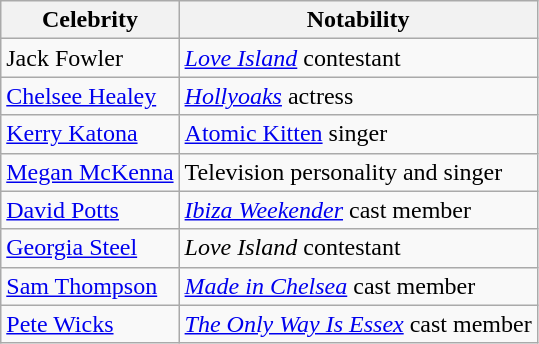<table class="wikitable sortable">
<tr>
<th>Celebrity</th>
<th>Notability</th>
</tr>
<tr>
<td>Jack Fowler</td>
<td><em><a href='#'>Love Island</a></em> contestant</td>
</tr>
<tr>
<td><a href='#'>Chelsee Healey</a></td>
<td><em><a href='#'>Hollyoaks</a></em> actress</td>
</tr>
<tr>
<td><a href='#'>Kerry Katona</a></td>
<td><a href='#'>Atomic Kitten</a> singer</td>
</tr>
<tr>
<td><a href='#'>Megan McKenna</a></td>
<td>Television personality and singer</td>
</tr>
<tr>
<td><a href='#'>David Potts</a></td>
<td><em><a href='#'>Ibiza Weekender</a></em> cast member</td>
</tr>
<tr>
<td><a href='#'>Georgia Steel</a></td>
<td><em>Love Island</em> contestant</td>
</tr>
<tr>
<td><a href='#'>Sam Thompson</a></td>
<td><em><a href='#'>Made in Chelsea</a></em> cast member</td>
</tr>
<tr>
<td><a href='#'>Pete Wicks</a></td>
<td><em><a href='#'>The Only Way Is Essex</a></em> cast member</td>
</tr>
</table>
